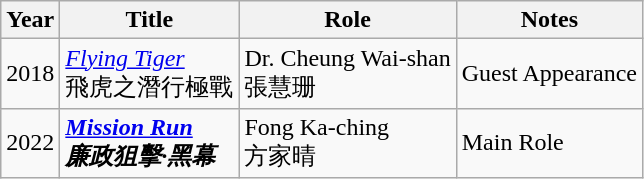<table class="wikitable sortable">
<tr>
<th>Year</th>
<th>Title</th>
<th>Role</th>
<th class="unsortable">Notes</th>
</tr>
<tr>
<td>2018</td>
<td><em><a href='#'>Flying Tiger</a></em> <br> 飛虎之潛行極戰</td>
<td>Dr. Cheung Wai-shan <br> 張慧珊</td>
<td>Guest Appearance</td>
</tr>
<tr>
<td>2022</td>
<td><strong><em><a href='#'>Mission Run</a><em> <br> 廉政狙擊·黑幕<strong></td>
<td></strong>Fong Ka-ching <br> 方家晴<strong></td>
<td></strong>Main Role<strong></td>
</tr>
</table>
